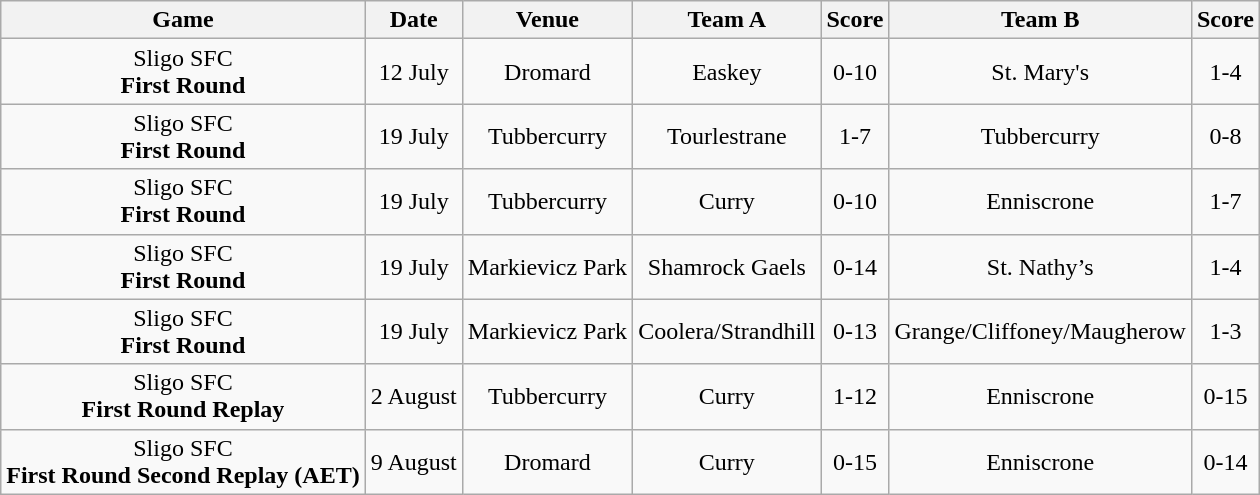<table class="wikitable">
<tr>
<th>Game</th>
<th>Date</th>
<th>Venue</th>
<th>Team A</th>
<th>Score</th>
<th>Team B</th>
<th>Score</th>
</tr>
<tr align="center">
<td>Sligo SFC<br><strong>First Round</strong></td>
<td>12 July</td>
<td>Dromard</td>
<td>Easkey</td>
<td>0-10</td>
<td>St. Mary's</td>
<td>1-4</td>
</tr>
<tr align="center">
<td>Sligo SFC<br><strong>First Round</strong></td>
<td>19 July</td>
<td>Tubbercurry</td>
<td>Tourlestrane</td>
<td>1-7</td>
<td>Tubbercurry</td>
<td>0-8</td>
</tr>
<tr align="center">
<td>Sligo SFC<br><strong>First Round</strong></td>
<td>19 July</td>
<td>Tubbercurry</td>
<td>Curry</td>
<td>0-10</td>
<td>Enniscrone</td>
<td>1-7</td>
</tr>
<tr align="center">
<td>Sligo SFC<br><strong>First Round</strong></td>
<td>19 July</td>
<td>Markievicz Park</td>
<td>Shamrock Gaels</td>
<td>0-14</td>
<td>St. Nathy’s</td>
<td>1-4</td>
</tr>
<tr align="center">
<td>Sligo SFC<br><strong>First Round</strong></td>
<td>19 July</td>
<td>Markievicz Park</td>
<td>Coolera/Strandhill</td>
<td>0-13</td>
<td>Grange/Cliffoney/Maugherow</td>
<td>1-3</td>
</tr>
<tr align="center">
<td>Sligo SFC<br><strong>First Round Replay</strong></td>
<td>2 August</td>
<td>Tubbercurry</td>
<td>Curry</td>
<td>1-12</td>
<td>Enniscrone</td>
<td>0-15</td>
</tr>
<tr align="center">
<td>Sligo SFC<br><strong>First Round Second Replay (AET)</strong></td>
<td>9 August</td>
<td>Dromard</td>
<td>Curry</td>
<td>0-15</td>
<td>Enniscrone</td>
<td>0-14</td>
</tr>
</table>
